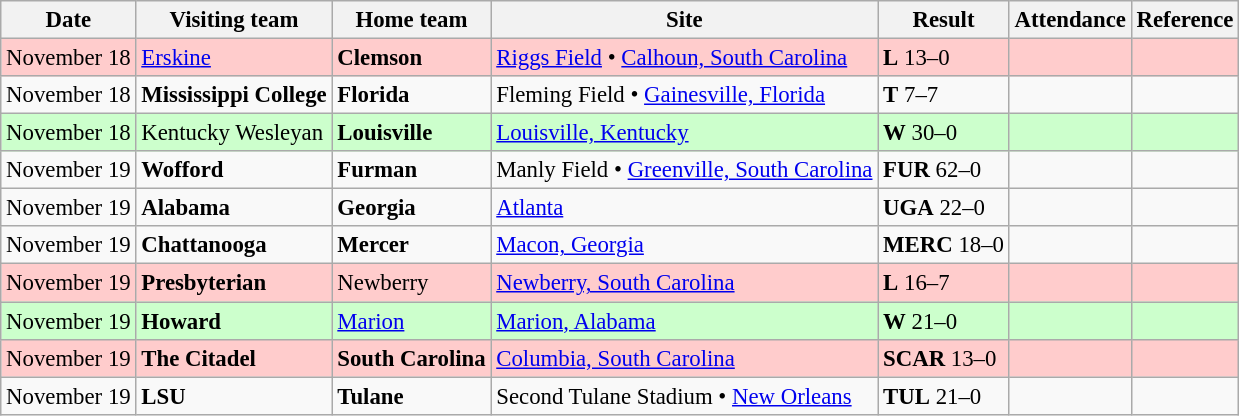<table class="wikitable" style="font-size:95%;">
<tr>
<th>Date</th>
<th>Visiting team</th>
<th>Home team</th>
<th>Site</th>
<th>Result</th>
<th>Attendance</th>
<th class="unsortable">Reference</th>
</tr>
<tr bgcolor=ffcccc>
<td>November 18</td>
<td><a href='#'>Erskine</a></td>
<td><strong>Clemson</strong></td>
<td><a href='#'>Riggs Field</a> • <a href='#'>Calhoun, South Carolina</a></td>
<td><strong>L</strong> 13–0</td>
<td></td>
<td></td>
</tr>
<tr bgcolor=>
<td>November 18</td>
<td><strong>Mississippi College</strong></td>
<td><strong>Florida</strong></td>
<td>Fleming Field • <a href='#'>Gainesville, Florida</a></td>
<td><strong>T</strong> 7–7</td>
<td></td>
<td></td>
</tr>
<tr bgcolor=ccffcc>
<td>November 18</td>
<td>Kentucky Wesleyan</td>
<td><strong>Louisville</strong></td>
<td><a href='#'>Louisville, Kentucky</a></td>
<td><strong>W</strong> 30–0</td>
<td></td>
<td></td>
</tr>
<tr bgcolor=>
<td>November 19</td>
<td><strong>Wofford</strong></td>
<td><strong>Furman</strong></td>
<td>Manly Field • <a href='#'>Greenville, South Carolina</a></td>
<td><strong>FUR</strong> 62–0</td>
<td></td>
<td></td>
</tr>
<tr bgcolor=>
<td>November 19</td>
<td><strong>Alabama</strong></td>
<td><strong>Georgia</strong></td>
<td><a href='#'>Atlanta</a></td>
<td><strong>UGA</strong> 22–0</td>
<td></td>
<td></td>
</tr>
<tr bgcolor=>
<td>November 19</td>
<td><strong>Chattanooga</strong></td>
<td><strong>Mercer</strong></td>
<td><a href='#'>Macon, Georgia</a></td>
<td><strong>MERC</strong> 18–0</td>
<td></td>
<td></td>
</tr>
<tr bgcolor=ffcccc>
<td>November 19</td>
<td><strong>Presbyterian</strong></td>
<td>Newberry</td>
<td><a href='#'>Newberry, South Carolina</a></td>
<td><strong>L</strong> 16–7</td>
<td></td>
<td></td>
</tr>
<tr bgcolor=ccffcc>
<td>November 19</td>
<td><strong>Howard</strong></td>
<td><a href='#'>Marion</a></td>
<td><a href='#'>Marion, Alabama</a></td>
<td><strong>W</strong> 21–0</td>
<td></td>
<td></td>
</tr>
<tr bgcolor=ffcccc>
<td>November 19</td>
<td><strong>The Citadel</strong></td>
<td><strong>South Carolina</strong></td>
<td><a href='#'>Columbia, South Carolina</a></td>
<td><strong>SCAR</strong> 13–0</td>
<td></td>
<td></td>
</tr>
<tr bgcolor=>
<td>November 19</td>
<td><strong>LSU</strong></td>
<td><strong>Tulane</strong></td>
<td>Second Tulane Stadium • <a href='#'>New Orleans</a></td>
<td><strong>TUL</strong> 21–0</td>
<td></td>
<td></td>
</tr>
</table>
